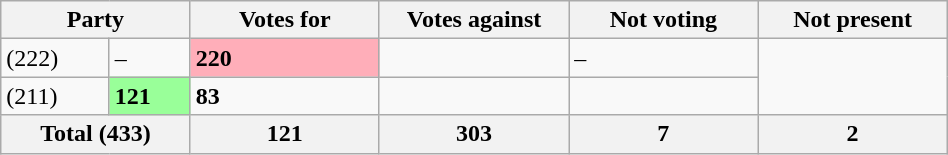<table class="wikitable" style="width:50%;">
<tr>
<th colspan="2">Party</th>
<th style="width:20%;">Votes for</th>
<th style="width:20%;">Votes against</th>
<th style="width:20%;">Not voting</th>
<th style="width:20%;">Not present</th>
</tr>
<tr>
<td> (222)</td>
<td>–</td>
<td style="background-color:#ffaeb9;"><strong>220</strong></td>
<td></td>
<td>–</td>
</tr>
<tr>
<td> (211)</td>
<td style="background-color:#9f9;"><strong>121</strong></td>
<td><strong>83</strong></td>
<td></td>
<td></td>
</tr>
<tr>
<th colspan="2">Total (433)</th>
<th>121</th>
<th>303</th>
<th>7</th>
<th>2</th>
</tr>
</table>
